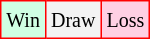<table class="wikitable">
<tr>
<td style="background-color: #d0ffe3; border:1px solid red;"><small>Win</small></td>
<td style="background-color: #f3f3f3; border:1px solid red;"><small>Draw</small></td>
<td style="background-color: #ffd0e3; border:1px solid red;"><small>Loss</small></td>
</tr>
</table>
